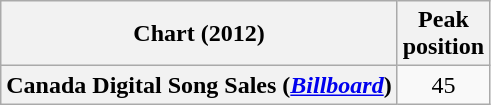<table class="wikitable plainrowheaders" style="text-align:center">
<tr>
<th>Chart (2012)</th>
<th>Peak<br>position</th>
</tr>
<tr>
<th scope="row">Canada Digital Song Sales (<em><a href='#'>Billboard</a></em>)</th>
<td>45</td>
</tr>
</table>
